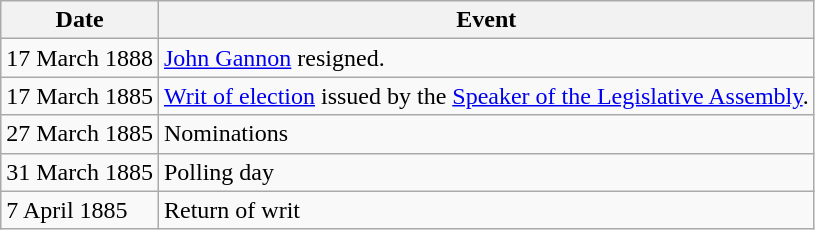<table class="wikitable">
<tr>
<th>Date</th>
<th>Event</th>
</tr>
<tr>
<td>17 March 1888</td>
<td><a href='#'>John Gannon</a> resigned.</td>
</tr>
<tr>
<td>17 March 1885</td>
<td><a href='#'>Writ of election</a> issued by the <a href='#'>Speaker of the Legislative Assembly</a>.</td>
</tr>
<tr>
<td>27 March 1885</td>
<td>Nominations</td>
</tr>
<tr>
<td>31 March 1885</td>
<td>Polling day</td>
</tr>
<tr>
<td>7 April 1885</td>
<td>Return of writ</td>
</tr>
</table>
